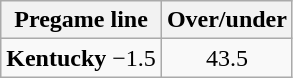<table class="wikitable">
<tr align="center">
<th style=>Pregame line</th>
<th style=>Over/under</th>
</tr>
<tr align="center">
<td><strong>Kentucky</strong> −1.5</td>
<td>43.5</td>
</tr>
</table>
